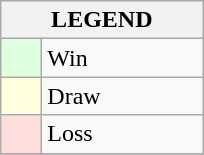<table class="wikitable">
<tr>
<th colspan="2">LEGEND</th>
</tr>
<tr>
<td style="background:#ddffdd;" width=20> </td>
<td width=100>Win</td>
</tr>
<tr>
<td style="background:#ffffdd"  width=20> </td>
<td width=100>Draw</td>
</tr>
<tr>
<td style="background:#ffdddd;" width=20> </td>
<td width=100>Loss</td>
</tr>
<tr>
</tr>
</table>
